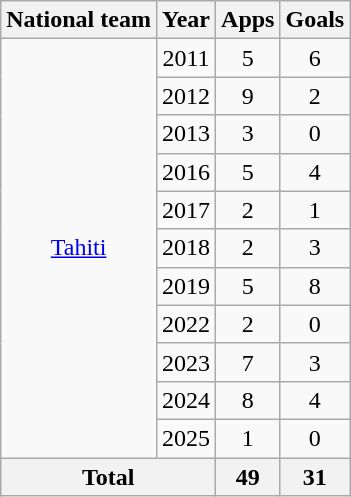<table class="wikitable" style="text-align:center;">
<tr>
<th>National team</th>
<th>Year</th>
<th>Apps</th>
<th>Goals</th>
</tr>
<tr>
<td rowspan="11"><a href='#'>Tahiti</a></td>
<td>2011</td>
<td>5</td>
<td>6</td>
</tr>
<tr>
<td>2012</td>
<td>9</td>
<td>2</td>
</tr>
<tr>
<td>2013</td>
<td>3</td>
<td>0</td>
</tr>
<tr>
<td>2016</td>
<td>5</td>
<td>4</td>
</tr>
<tr>
<td>2017</td>
<td>2</td>
<td>1</td>
</tr>
<tr>
<td>2018</td>
<td>2</td>
<td>3</td>
</tr>
<tr>
<td>2019</td>
<td>5</td>
<td>8</td>
</tr>
<tr>
<td>2022</td>
<td>2</td>
<td>0</td>
</tr>
<tr>
<td>2023</td>
<td>7</td>
<td>3</td>
</tr>
<tr>
<td>2024</td>
<td>8</td>
<td>4</td>
</tr>
<tr>
<td>2025</td>
<td>1</td>
<td>0</td>
</tr>
<tr>
<th colspan=2>Total</th>
<th>49</th>
<th>31</th>
</tr>
</table>
